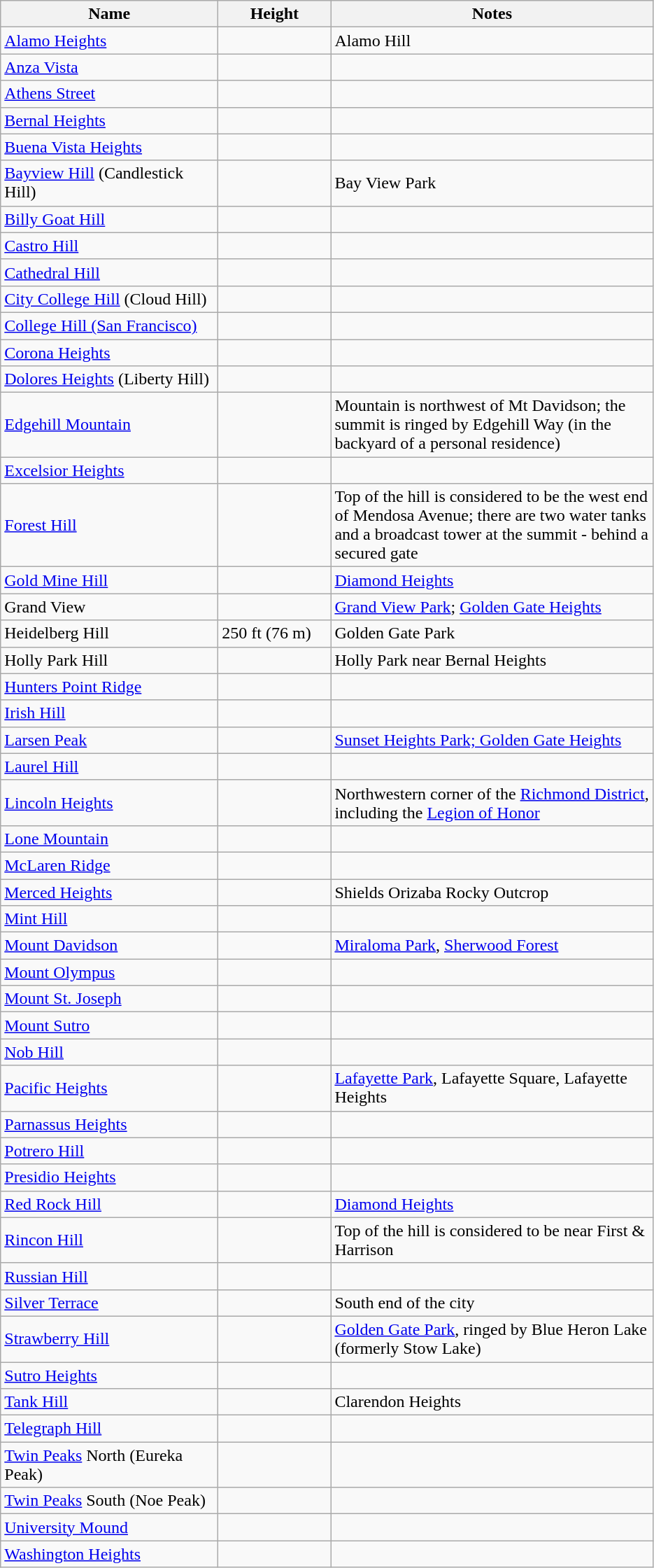<table class="wikitable sortable" border="1">
<tr>
<th width=200>Name</th>
<th width=100>Height</th>
<th width=300>Notes</th>
</tr>
<tr>
<td><a href='#'>Alamo Heights</a></td>
<td></td>
<td>Alamo Hill</td>
</tr>
<tr>
<td><a href='#'>Anza Vista</a></td>
<td></td>
<td></td>
</tr>
<tr>
<td><a href='#'>Athens Street</a></td>
<td></td>
<td></td>
</tr>
<tr>
<td><a href='#'>Bernal Heights</a></td>
<td></td>
<td></td>
</tr>
<tr>
<td><a href='#'>Buena Vista Heights</a></td>
<td></td>
<td></td>
</tr>
<tr>
<td><a href='#'>Bayview Hill</a> (Candlestick Hill)</td>
<td></td>
<td>Bay View Park</td>
</tr>
<tr>
<td><a href='#'>Billy Goat Hill</a></td>
<td></td>
<td></td>
</tr>
<tr>
<td><a href='#'>Castro Hill</a></td>
<td></td>
<td></td>
</tr>
<tr>
<td><a href='#'>Cathedral Hill</a></td>
<td></td>
<td></td>
</tr>
<tr>
<td><a href='#'>City College Hill</a> (Cloud Hill)</td>
<td></td>
<td></td>
</tr>
<tr>
<td><a href='#'>College Hill (San Francisco)</a></td>
<td></td>
<td></td>
</tr>
<tr>
<td><a href='#'>Corona Heights</a></td>
<td></td>
<td></td>
</tr>
<tr>
<td><a href='#'>Dolores Heights</a> (Liberty Hill)</td>
<td></td>
<td></td>
</tr>
<tr>
<td><a href='#'>Edgehill Mountain</a></td>
<td></td>
<td>Mountain is northwest of Mt Davidson; the summit is ringed by Edgehill Way (in the backyard of a personal residence)</td>
</tr>
<tr>
<td><a href='#'>Excelsior Heights</a></td>
<td></td>
<td></td>
</tr>
<tr>
<td><a href='#'>Forest Hill</a></td>
<td></td>
<td>Top of the hill is considered to be the west end of Mendosa Avenue; there are two water tanks and a broadcast tower at the summit - behind a secured gate</td>
</tr>
<tr>
<td><a href='#'>Gold Mine Hill</a></td>
<td></td>
<td><a href='#'>Diamond Heights</a></td>
</tr>
<tr>
<td>Grand View</td>
<td></td>
<td><a href='#'>Grand View Park</a>; <a href='#'>Golden Gate Heights</a></td>
</tr>
<tr>
<td>Heidelberg Hill</td>
<td>250 ft (76 m)</td>
<td>Golden Gate Park</td>
</tr>
<tr>
<td>Holly Park Hill</td>
<td></td>
<td>Holly Park near Bernal Heights</td>
</tr>
<tr>
<td><a href='#'>Hunters Point Ridge</a></td>
<td></td>
<td></td>
</tr>
<tr>
<td><a href='#'>Irish Hill</a></td>
<td></td>
<td now ></td>
</tr>
<tr>
<td><a href='#'>Larsen Peak</a></td>
<td></td>
<td><a href='#'>Sunset Heights Park; Golden Gate Heights</a></td>
</tr>
<tr>
<td><a href='#'>Laurel Hill</a></td>
<td></td>
<td></td>
</tr>
<tr>
<td><a href='#'>Lincoln Heights</a></td>
<td></td>
<td>Northwestern corner of the <a href='#'>Richmond District</a>, including the <a href='#'>Legion of Honor</a></td>
</tr>
<tr>
<td><a href='#'>Lone Mountain</a></td>
<td></td>
<td></td>
</tr>
<tr>
<td><a href='#'>McLaren Ridge</a></td>
<td></td>
<td></td>
</tr>
<tr>
<td><a href='#'>Merced Heights</a></td>
<td></td>
<td>Shields Orizaba Rocky Outcrop</td>
</tr>
<tr>
<td><a href='#'>Mint Hill</a></td>
<td></td>
<td></td>
</tr>
<tr>
<td><a href='#'>Mount Davidson</a></td>
<td></td>
<td><a href='#'>Miraloma Park</a>, <a href='#'>Sherwood Forest</a></td>
</tr>
<tr>
<td><a href='#'>Mount Olympus</a></td>
<td></td>
<td></td>
</tr>
<tr>
<td><a href='#'>Mount St. Joseph</a></td>
<td></td>
<td></td>
</tr>
<tr>
<td><a href='#'>Mount Sutro</a></td>
<td></td>
<td></td>
</tr>
<tr>
<td><a href='#'>Nob Hill</a></td>
<td></td>
<td></td>
</tr>
<tr>
<td><a href='#'>Pacific Heights</a></td>
<td></td>
<td><a href='#'>Lafayette Park</a>, Lafayette Square, Lafayette Heights</td>
</tr>
<tr>
<td><a href='#'>Parnassus Heights</a></td>
<td></td>
<td></td>
</tr>
<tr>
<td><a href='#'>Potrero Hill</a></td>
<td></td>
<td></td>
</tr>
<tr>
<td><a href='#'>Presidio Heights</a></td>
<td></td>
<td></td>
</tr>
<tr>
<td><a href='#'>Red Rock Hill</a></td>
<td></td>
<td><a href='#'>Diamond Heights</a></td>
</tr>
<tr>
<td><a href='#'>Rincon Hill</a></td>
<td></td>
<td>Top of the hill is considered to be near First & Harrison</td>
</tr>
<tr>
<td><a href='#'>Russian Hill</a></td>
<td></td>
<td></td>
</tr>
<tr>
<td><a href='#'>Silver Terrace</a></td>
<td></td>
<td>South end of the city</td>
</tr>
<tr>
<td><a href='#'>Strawberry Hill</a></td>
<td></td>
<td><a href='#'>Golden Gate Park</a>, ringed by Blue Heron Lake (formerly Stow Lake)</td>
</tr>
<tr>
<td><a href='#'>Sutro Heights</a></td>
<td></td>
<td></td>
</tr>
<tr>
<td><a href='#'>Tank Hill</a></td>
<td></td>
<td>Clarendon Heights</td>
</tr>
<tr>
<td><a href='#'>Telegraph Hill</a></td>
<td></td>
<td></td>
</tr>
<tr>
<td><a href='#'>Twin Peaks</a> North (Eureka Peak)</td>
<td></td>
<td></td>
</tr>
<tr>
<td><a href='#'>Twin Peaks</a> South (Noe Peak)</td>
<td></td>
<td></td>
</tr>
<tr>
<td><a href='#'>University Mound</a></td>
<td></td>
<td></td>
</tr>
<tr>
<td><a href='#'>Washington Heights</a></td>
<td></td>
<td></td>
</tr>
</table>
